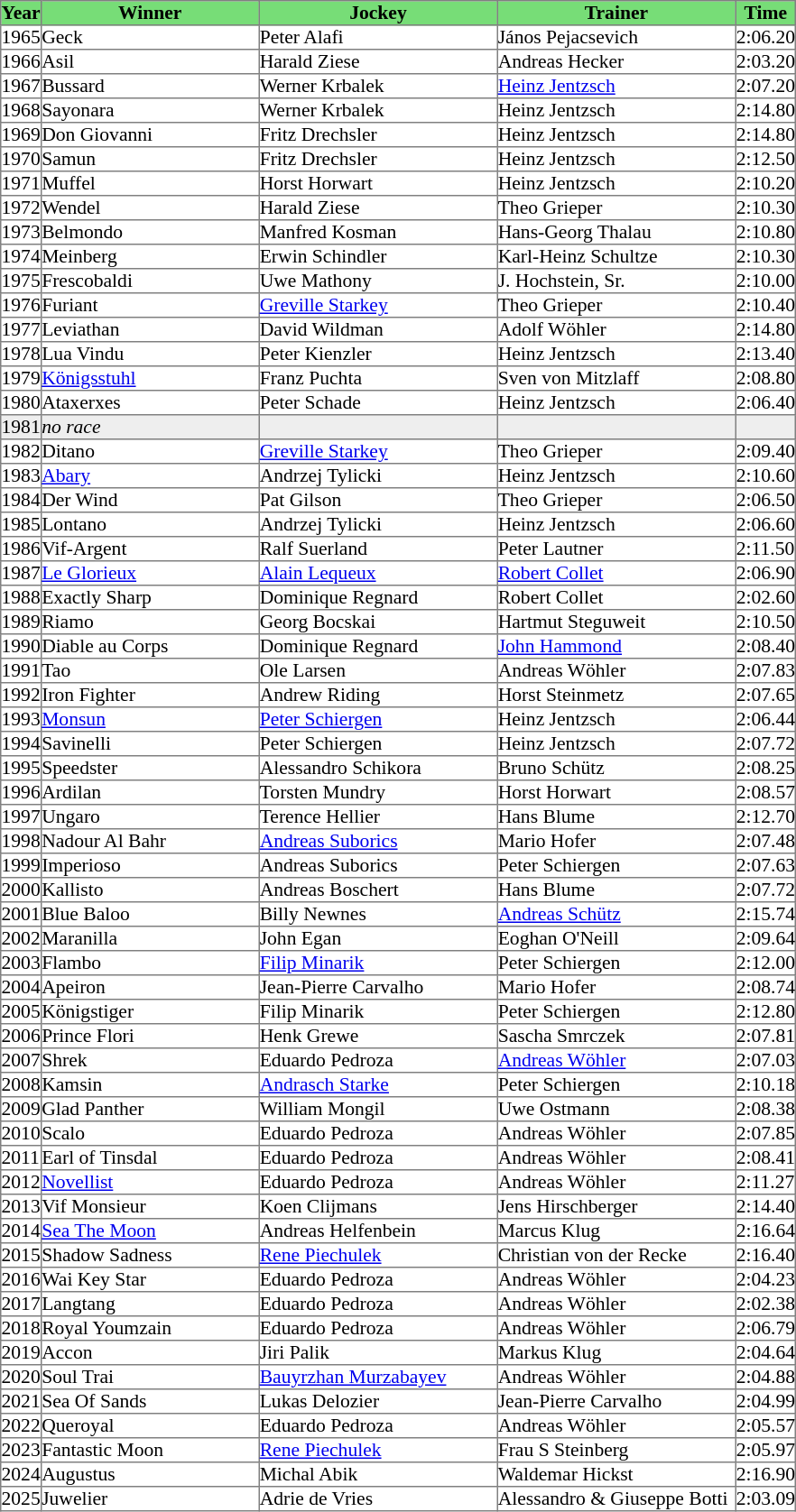<table class = "sortable" | border="1" cellpadding="0" style="border-collapse: collapse; font-size:90%">
<tr bgcolor="#77dd77" align="center">
<th>Year</th>
<th>Winner</th>
<th>Jockey</th>
<th>Trainer</th>
<th>Time</th>
</tr>
<tr>
<td>1965</td>
<td width=160px>Geck</td>
<td width=175px>Peter Alafi</td>
<td width=175px>János Pejacsevich</td>
<td>2:06.20</td>
</tr>
<tr>
<td>1966</td>
<td>Asil</td>
<td>Harald Ziese</td>
<td>Andreas Hecker</td>
<td>2:03.20</td>
</tr>
<tr>
<td>1967</td>
<td>Bussard</td>
<td>Werner Krbalek</td>
<td><a href='#'>Heinz Jentzsch</a></td>
<td>2:07.20</td>
</tr>
<tr>
<td>1968</td>
<td>Sayonara</td>
<td>Werner Krbalek</td>
<td>Heinz Jentzsch</td>
<td>2:14.80</td>
</tr>
<tr>
<td>1969</td>
<td>Don Giovanni</td>
<td>Fritz Drechsler</td>
<td>Heinz Jentzsch</td>
<td>2:14.80</td>
</tr>
<tr>
<td>1970</td>
<td>Samun</td>
<td>Fritz Drechsler</td>
<td>Heinz Jentzsch</td>
<td>2:12.50</td>
</tr>
<tr>
<td>1971</td>
<td>Muffel</td>
<td>Horst Horwart</td>
<td>Heinz Jentzsch</td>
<td>2:10.20</td>
</tr>
<tr>
<td>1972</td>
<td>Wendel</td>
<td>Harald Ziese</td>
<td>Theo Grieper</td>
<td>2:10.30</td>
</tr>
<tr>
<td>1973</td>
<td>Belmondo</td>
<td>Manfred Kosman</td>
<td>Hans-Georg Thalau</td>
<td>2:10.80</td>
</tr>
<tr>
<td>1974</td>
<td>Meinberg</td>
<td>Erwin Schindler</td>
<td>Karl-Heinz Schultze</td>
<td>2:10.30</td>
</tr>
<tr>
<td>1975</td>
<td>Frescobaldi</td>
<td>Uwe Mathony</td>
<td>J. Hochstein, Sr.</td>
<td>2:10.00</td>
</tr>
<tr>
<td>1976</td>
<td>Furiant</td>
<td><a href='#'>Greville Starkey</a></td>
<td>Theo Grieper</td>
<td>2:10.40</td>
</tr>
<tr>
<td>1977</td>
<td>Leviathan</td>
<td>David Wildman</td>
<td>Adolf Wöhler</td>
<td>2:14.80</td>
</tr>
<tr>
<td>1978</td>
<td>Lua Vindu</td>
<td>Peter Kienzler</td>
<td>Heinz Jentzsch</td>
<td>2:13.40</td>
</tr>
<tr>
<td>1979</td>
<td><a href='#'>Königsstuhl</a></td>
<td>Franz Puchta</td>
<td>Sven von Mitzlaff</td>
<td>2:08.80</td>
</tr>
<tr>
<td>1980</td>
<td>Ataxerxes</td>
<td>Peter Schade</td>
<td>Heinz Jentzsch</td>
<td>2:06.40</td>
</tr>
<tr bgcolor="#eeeeee">
<td>1981</td>
<td><em>no race</em></td>
<td></td>
<td></td>
<td></td>
</tr>
<tr>
<td>1982</td>
<td>Ditano</td>
<td><a href='#'>Greville Starkey</a></td>
<td>Theo Grieper</td>
<td>2:09.40</td>
</tr>
<tr>
<td>1983</td>
<td><a href='#'>Abary</a></td>
<td>Andrzej Tylicki</td>
<td>Heinz Jentzsch</td>
<td>2:10.60</td>
</tr>
<tr>
<td>1984</td>
<td>Der Wind</td>
<td>Pat Gilson</td>
<td>Theo Grieper</td>
<td>2:06.50</td>
</tr>
<tr>
<td>1985</td>
<td>Lontano</td>
<td>Andrzej Tylicki</td>
<td>Heinz Jentzsch</td>
<td>2:06.60</td>
</tr>
<tr>
<td>1986</td>
<td>Vif-Argent</td>
<td>Ralf Suerland</td>
<td>Peter Lautner</td>
<td>2:11.50</td>
</tr>
<tr>
<td>1987</td>
<td><a href='#'>Le Glorieux</a></td>
<td><a href='#'>Alain Lequeux</a></td>
<td><a href='#'>Robert Collet</a></td>
<td>2:06.90</td>
</tr>
<tr>
<td>1988</td>
<td>Exactly Sharp</td>
<td>Dominique Regnard</td>
<td>Robert Collet</td>
<td>2:02.60</td>
</tr>
<tr>
<td>1989</td>
<td>Riamo</td>
<td>Georg Bocskai</td>
<td>Hartmut Steguweit</td>
<td>2:10.50</td>
</tr>
<tr>
<td>1990</td>
<td>Diable au Corps</td>
<td>Dominique Regnard</td>
<td><a href='#'>John Hammond</a></td>
<td>2:08.40</td>
</tr>
<tr>
<td>1991</td>
<td>Tao</td>
<td>Ole Larsen</td>
<td>Andreas Wöhler</td>
<td>2:07.83</td>
</tr>
<tr>
<td>1992</td>
<td>Iron Fighter</td>
<td>Andrew Riding</td>
<td>Horst Steinmetz</td>
<td>2:07.65</td>
</tr>
<tr>
<td>1993</td>
<td><a href='#'>Monsun</a></td>
<td><a href='#'>Peter Schiergen</a></td>
<td>Heinz Jentzsch</td>
<td>2:06.44</td>
</tr>
<tr>
<td>1994</td>
<td>Savinelli</td>
<td>Peter Schiergen</td>
<td>Heinz Jentzsch</td>
<td>2:07.72</td>
</tr>
<tr>
<td>1995</td>
<td>Speedster</td>
<td>Alessandro Schikora</td>
<td>Bruno Schütz</td>
<td>2:08.25</td>
</tr>
<tr>
<td>1996</td>
<td>Ardilan</td>
<td>Torsten Mundry</td>
<td>Horst Horwart</td>
<td>2:08.57</td>
</tr>
<tr>
<td>1997</td>
<td>Ungaro</td>
<td>Terence Hellier</td>
<td>Hans Blume</td>
<td>2:12.70</td>
</tr>
<tr>
<td>1998</td>
<td>Nadour Al Bahr </td>
<td><a href='#'>Andreas Suborics</a></td>
<td>Mario Hofer</td>
<td>2:07.48</td>
</tr>
<tr>
<td>1999</td>
<td>Imperioso</td>
<td>Andreas Suborics</td>
<td>Peter Schiergen</td>
<td>2:07.63</td>
</tr>
<tr>
<td>2000</td>
<td>Kallisto</td>
<td>Andreas Boschert</td>
<td>Hans Blume</td>
<td>2:07.72</td>
</tr>
<tr>
<td>2001</td>
<td>Blue Baloo</td>
<td>Billy Newnes</td>
<td><a href='#'>Andreas Schütz</a></td>
<td>2:15.74</td>
</tr>
<tr>
<td>2002</td>
<td>Maranilla</td>
<td>John Egan</td>
<td>Eoghan O'Neill</td>
<td>2:09.64</td>
</tr>
<tr>
<td>2003</td>
<td>Flambo</td>
<td><a href='#'>Filip Minarik</a></td>
<td>Peter Schiergen</td>
<td>2:12.00</td>
</tr>
<tr>
<td>2004</td>
<td>Apeiron</td>
<td>Jean-Pierre Carvalho</td>
<td>Mario Hofer</td>
<td>2:08.74</td>
</tr>
<tr>
<td>2005</td>
<td>Königstiger</td>
<td>Filip Minarik</td>
<td>Peter Schiergen</td>
<td>2:12.80</td>
</tr>
<tr>
<td>2006</td>
<td>Prince Flori</td>
<td>Henk Grewe</td>
<td>Sascha Smrczek</td>
<td>2:07.81</td>
</tr>
<tr>
<td>2007</td>
<td>Shrek</td>
<td>Eduardo Pedroza</td>
<td><a href='#'>Andreas Wöhler</a></td>
<td>2:07.03</td>
</tr>
<tr>
<td>2008</td>
<td>Kamsin</td>
<td><a href='#'>Andrasch Starke</a></td>
<td>Peter Schiergen</td>
<td>2:10.18</td>
</tr>
<tr>
<td>2009</td>
<td>Glad Panther</td>
<td>William Mongil</td>
<td>Uwe Ostmann</td>
<td>2:08.38</td>
</tr>
<tr>
<td>2010</td>
<td>Scalo</td>
<td>Eduardo Pedroza</td>
<td>Andreas Wöhler</td>
<td>2:07.85</td>
</tr>
<tr>
<td>2011</td>
<td>Earl of Tinsdal</td>
<td>Eduardo Pedroza</td>
<td>Andreas Wöhler</td>
<td>2:08.41</td>
</tr>
<tr>
<td>2012</td>
<td><a href='#'>Novellist</a></td>
<td>Eduardo Pedroza</td>
<td>Andreas Wöhler</td>
<td>2:11.27</td>
</tr>
<tr>
<td>2013</td>
<td>Vif Monsieur</td>
<td>Koen Clijmans</td>
<td>Jens Hirschberger</td>
<td>2:14.40</td>
</tr>
<tr>
<td>2014</td>
<td><a href='#'>Sea The Moon</a></td>
<td>Andreas Helfenbein</td>
<td>Marcus Klug</td>
<td>2:16.64</td>
</tr>
<tr>
<td>2015</td>
<td>Shadow Sadness</td>
<td><a href='#'>Rene Piechulek</a></td>
<td>Christian von der Recke</td>
<td>2:16.40</td>
</tr>
<tr>
<td>2016 </td>
<td>Wai Key Star</td>
<td>Eduardo Pedroza</td>
<td>Andreas Wöhler</td>
<td>2:04.23</td>
</tr>
<tr>
<td>2017</td>
<td>Langtang</td>
<td>Eduardo Pedroza</td>
<td>Andreas Wöhler</td>
<td>2:02.38</td>
</tr>
<tr>
<td>2018</td>
<td>Royal Youmzain</td>
<td>Eduardo Pedroza</td>
<td>Andreas Wöhler</td>
<td>2:06.79</td>
</tr>
<tr>
<td>2019</td>
<td>Accon</td>
<td>Jiri Palik</td>
<td>Markus Klug</td>
<td>2:04.64</td>
</tr>
<tr>
<td>2020</td>
<td>Soul Trai</td>
<td><a href='#'>Bauyrzhan Murzabayev</a></td>
<td>Andreas Wöhler</td>
<td>2:04.88</td>
</tr>
<tr>
<td>2021</td>
<td>Sea Of Sands</td>
<td>Lukas Delozier</td>
<td>Jean-Pierre Carvalho</td>
<td>2:04.99</td>
</tr>
<tr>
<td>2022</td>
<td>Queroyal</td>
<td>Eduardo Pedroza</td>
<td>Andreas Wöhler</td>
<td>2:05.57</td>
</tr>
<tr>
<td>2023</td>
<td>Fantastic Moon</td>
<td><a href='#'>Rene Piechulek</a></td>
<td>Frau S Steinberg</td>
<td>2:05.97</td>
</tr>
<tr>
<td>2024</td>
<td>Augustus</td>
<td>Michal Abik</td>
<td>Waldemar Hickst</td>
<td>2:16.90</td>
</tr>
<tr>
<td>2025</td>
<td>Juwelier</td>
<td>Adrie de Vries</td>
<td>Alessandro & Giuseppe Botti</td>
<td>2:03.09</td>
</tr>
</table>
